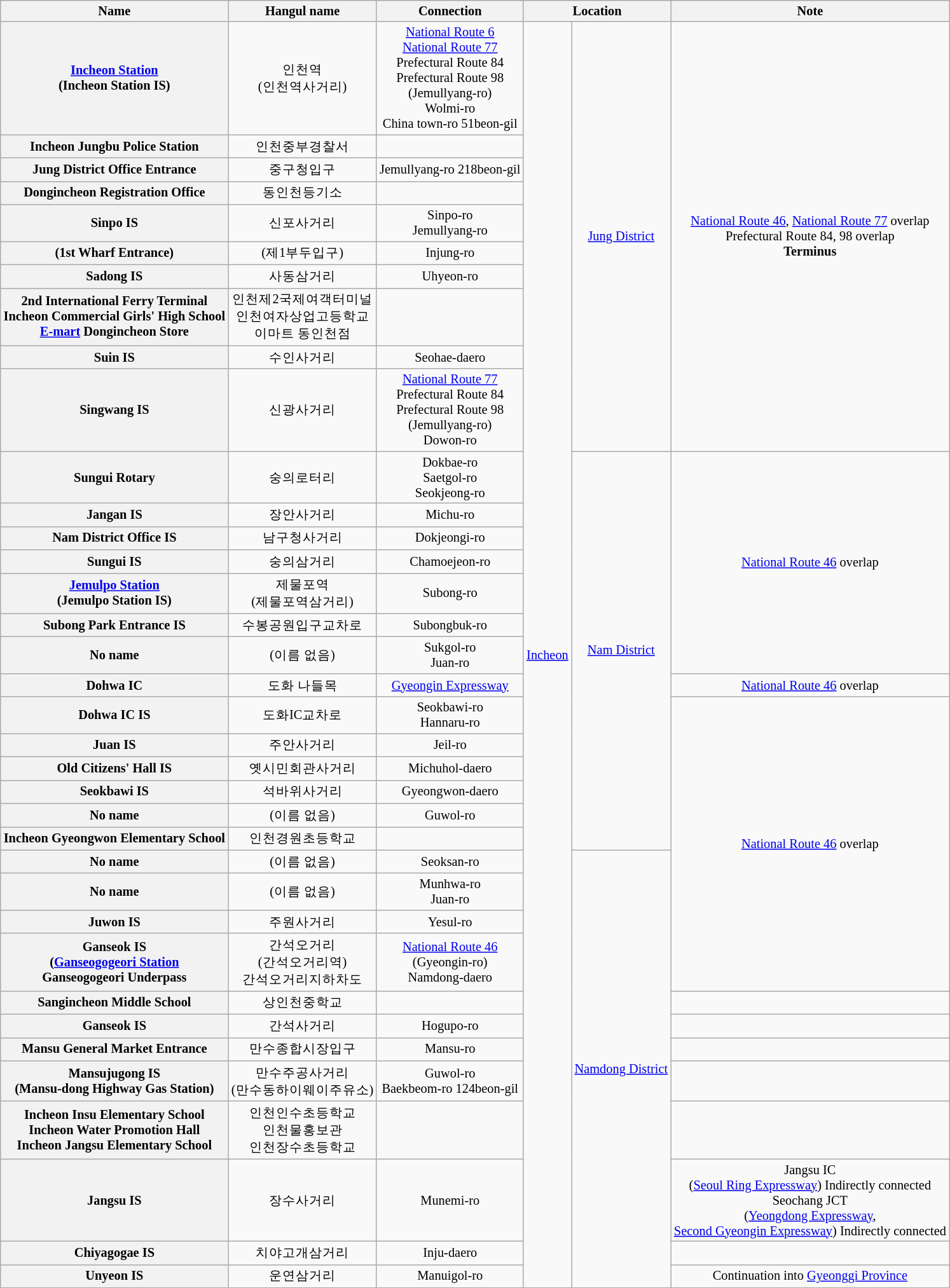<table class="wikitable" style="font-size: 85%; text-align: center;">
<tr>
<th>Name </th>
<th>Hangul name</th>
<th>Connection</th>
<th colspan="2">Location</th>
<th>Note</th>
</tr>
<tr>
<th><a href='#'>Incheon Station</a><br>(Incheon Station IS)</th>
<td>인천역<br>(인천역사거리)</td>
<td><a href='#'>National Route 6</a><br><a href='#'>National Route 77</a><br>Prefectural Route 84<br>Prefectural Route 98<br>(Jemullyang-ro)<br>Wolmi-ro<br>China town-ro 51beon-gil</td>
<td rowspan=36><a href='#'>Incheon</a></td>
<td rowspan=10><a href='#'>Jung District</a></td>
<td rowspan=10><a href='#'>National Route 46</a>, <a href='#'>National Route 77</a> overlap<br>Prefectural Route 84, 98 overlap<br><strong>Terminus</strong></td>
</tr>
<tr>
<th>Incheon Jungbu Police Station</th>
<td>인천중부경찰서</td>
<td></td>
</tr>
<tr>
<th>Jung District Office Entrance</th>
<td>중구청입구</td>
<td>Jemullyang-ro 218beon-gil</td>
</tr>
<tr>
<th>Dongincheon Registration Office</th>
<td>동인천등기소</td>
<td></td>
</tr>
<tr>
<th>Sinpo IS</th>
<td>신포사거리</td>
<td>Sinpo-ro<br>Jemullyang-ro</td>
</tr>
<tr>
<th>(1st Wharf Entrance)</th>
<td>(제1부두입구)</td>
<td>Injung-ro</td>
</tr>
<tr>
<th>Sadong IS</th>
<td>사동삼거리</td>
<td>Uhyeon-ro</td>
</tr>
<tr>
<th>2nd International Ferry Terminal<br>Incheon Commercial Girls' High School<br><a href='#'>E-mart</a> Dongincheon Store</th>
<td>인천제2국제여객터미널<br>인천여자상업고등학교<br>이마트 동인천점</td>
<td></td>
</tr>
<tr>
<th>Suin IS</th>
<td>수인사거리</td>
<td>Seohae-daero</td>
</tr>
<tr>
<th>Singwang IS</th>
<td>신광사거리</td>
<td><a href='#'>National Route 77</a><br>Prefectural Route 84<br>Prefectural Route 98<br>(Jemullyang-ro)<br>Dowon-ro</td>
</tr>
<tr>
<th>Sungui Rotary</th>
<td>숭의로터리</td>
<td>Dokbae-ro<br>Saetgol-ro<br>Seokjeong-ro</td>
<td rowspan=14><a href='#'>Nam District</a></td>
<td rowspan=7><a href='#'>National Route 46</a> overlap</td>
</tr>
<tr>
<th>Jangan IS</th>
<td>장안사거리</td>
<td>Michu-ro</td>
</tr>
<tr>
<th>Nam District Office IS</th>
<td>남구청사거리</td>
<td>Dokjeongi-ro</td>
</tr>
<tr>
<th>Sungui IS</th>
<td>숭의삼거리</td>
<td>Chamoejeon-ro</td>
</tr>
<tr>
<th><a href='#'>Jemulpo Station</a><br>(Jemulpo Station IS)</th>
<td>제물포역<br>(제물포역삼거리)</td>
<td>Subong-ro</td>
</tr>
<tr>
<th>Subong Park Entrance IS</th>
<td>수봉공원입구교차로</td>
<td>Subongbuk-ro</td>
</tr>
<tr>
<th>No name</th>
<td>(이름 없음)</td>
<td>Sukgol-ro<br>Juan-ro</td>
</tr>
<tr>
<th>Dohwa IC</th>
<td>도화 나들목</td>
<td><a href='#'>Gyeongin Expressway</a></td>
<td><a href='#'>National Route 46</a> overlap</td>
</tr>
<tr>
<th>Dohwa IC IS</th>
<td>도화IC교차로</td>
<td>Seokbawi-ro<br>Hannaru-ro</td>
<td rowspan=10><a href='#'>National Route 46</a> overlap</td>
</tr>
<tr>
<th>Juan IS</th>
<td>주안사거리</td>
<td>Jeil-ro</td>
</tr>
<tr>
<th>Old Citizens' Hall IS</th>
<td>옛시민회관사거리</td>
<td>Michuhol-daero</td>
</tr>
<tr>
<th>Seokbawi IS</th>
<td>석바위사거리</td>
<td>Gyeongwon-daero</td>
</tr>
<tr>
<th>No name</th>
<td>(이름 없음)</td>
<td>Guwol-ro</td>
</tr>
<tr>
<th>Incheon Gyeongwon Elementary School</th>
<td>인천경원초등학교</td>
<td></td>
</tr>
<tr>
<th>No name</th>
<td>(이름 없음)</td>
<td>Seoksan-ro</td>
<td rowspan=12><a href='#'>Namdong District</a></td>
</tr>
<tr>
<th>No name</th>
<td>(이름 없음)</td>
<td>Munhwa-ro<br>Juan-ro</td>
</tr>
<tr>
<th>Juwon IS</th>
<td>주원사거리</td>
<td>Yesul-ro</td>
</tr>
<tr>
<th>Ganseok IS<br>(<a href='#'>Ganseogogeori Station</a><br>Ganseogogeori Underpass</th>
<td>간석오거리<br>(간석오거리역)<br>간석오거리지하차도</td>
<td><a href='#'>National Route 46</a><br>(Gyeongin-ro)<br>Namdong-daero</td>
</tr>
<tr>
<th>Sangincheon Middle School</th>
<td>상인천중학교</td>
<td></td>
<td></td>
</tr>
<tr>
<th>Ganseok IS</th>
<td>간석사거리</td>
<td>Hogupo-ro</td>
<td></td>
</tr>
<tr>
<th>Mansu General Market Entrance</th>
<td>만수종합시장입구</td>
<td>Mansu-ro</td>
<td></td>
</tr>
<tr>
<th>Mansujugong IS<br>(Mansu-dong Highway Gas Station)</th>
<td>만수주공사거리<br>(만수동하이웨이주유소)</td>
<td>Guwol-ro<br>Baekbeom-ro 124beon-gil</td>
<td></td>
</tr>
<tr>
<th>Incheon Insu Elementary School<br>Incheon Water Promotion Hall<br>Incheon Jangsu Elementary School</th>
<td>인천인수초등학교<br>인천물홍보관<br>인천장수초등학교</td>
<td></td>
<td></td>
</tr>
<tr>
<th>Jangsu IS</th>
<td>장수사거리</td>
<td>Munemi-ro</td>
<td>Jangsu IC<br>(<a href='#'>Seoul Ring Expressway</a>) Indirectly connected<br>Seochang JCT<br>(<a href='#'>Yeongdong Expressway</a>, <br><a href='#'>Second Gyeongin Expressway</a>) Indirectly connected</td>
</tr>
<tr>
<th>Chiyagogae IS</th>
<td>치야고개삼거리</td>
<td>Inju-daero</td>
<td></td>
</tr>
<tr>
<th>Unyeon IS</th>
<td>운연삼거리</td>
<td>Manuigol-ro</td>
<td>Continuation into <a href='#'>Gyeonggi Province</a></td>
</tr>
<tr>
</tr>
</table>
